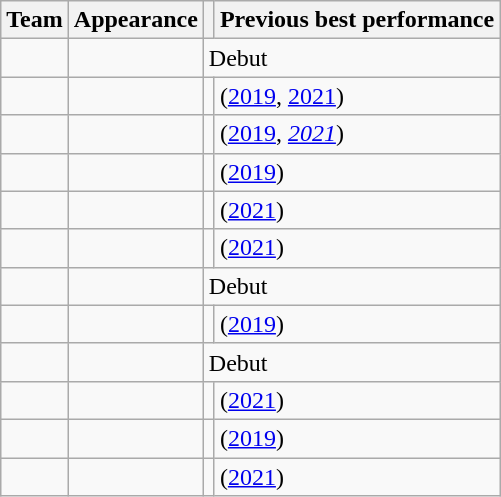<table class="wikitable sortable">
<tr>
<th>Team</th>
<th data-sort-type="number">Appearance</th>
<th></th>
<th>Previous best performance</th>
</tr>
<tr>
<td></td>
<td></td>
<td colspan="2">Debut</td>
</tr>
<tr>
<td></td>
<td></td>
<td></td>
<td> (<a href='#'>2019</a>, <a href='#'>2021</a>)</td>
</tr>
<tr>
<td></td>
<td></td>
<td></td>
<td> (<a href='#'>2019</a>, <em><a href='#'>2021</a></em>)</td>
</tr>
<tr>
<td></td>
<td></td>
<td></td>
<td> (<a href='#'>2019</a>)</td>
</tr>
<tr>
<td></td>
<td></td>
<td></td>
<td> (<a href='#'>2021</a>)</td>
</tr>
<tr>
<td></td>
<td></td>
<td></td>
<td> (<a href='#'>2021</a>)</td>
</tr>
<tr>
<td></td>
<td></td>
<td colspan="2">Debut</td>
</tr>
<tr>
<td></td>
<td></td>
<td></td>
<td> (<a href='#'>2019</a>)</td>
</tr>
<tr>
<td></td>
<td></td>
<td colspan="2">Debut</td>
</tr>
<tr>
<td></td>
<td></td>
<td></td>
<td> (<a href='#'>2021</a>)</td>
</tr>
<tr>
<td></td>
<td></td>
<td></td>
<td> (<a href='#'>2019</a>)</td>
</tr>
<tr>
<td></td>
<td></td>
<td></td>
<td> (<a href='#'>2021</a>)</td>
</tr>
</table>
